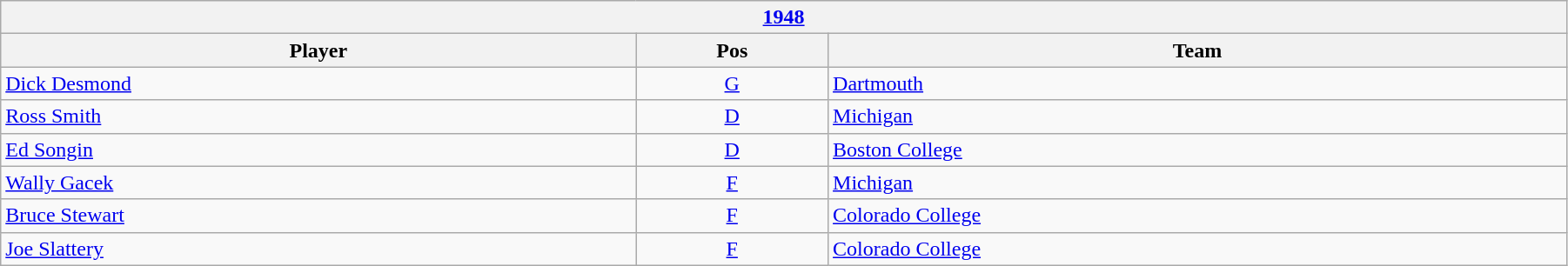<table class="wikitable" width=95%>
<tr>
<th colspan=3><a href='#'>1948</a></th>
</tr>
<tr>
<th>Player</th>
<th>Pos</th>
<th>Team</th>
</tr>
<tr>
<td><a href='#'>Dick Desmond</a></td>
<td style="text-align:center;"><a href='#'>G</a></td>
<td><a href='#'>Dartmouth</a></td>
</tr>
<tr>
<td><a href='#'>Ross Smith</a></td>
<td style="text-align:center;"><a href='#'>D</a></td>
<td><a href='#'>Michigan</a></td>
</tr>
<tr>
<td><a href='#'>Ed Songin</a></td>
<td style="text-align:center;"><a href='#'>D</a></td>
<td><a href='#'>Boston College</a></td>
</tr>
<tr>
<td><a href='#'>Wally Gacek</a></td>
<td style="text-align:center;"><a href='#'>F</a></td>
<td><a href='#'>Michigan</a></td>
</tr>
<tr>
<td><a href='#'>Bruce Stewart</a></td>
<td style="text-align:center;"><a href='#'>F</a></td>
<td><a href='#'>Colorado College</a></td>
</tr>
<tr>
<td><a href='#'>Joe Slattery</a></td>
<td style="text-align:center;"><a href='#'>F</a></td>
<td><a href='#'>Colorado College</a></td>
</tr>
</table>
